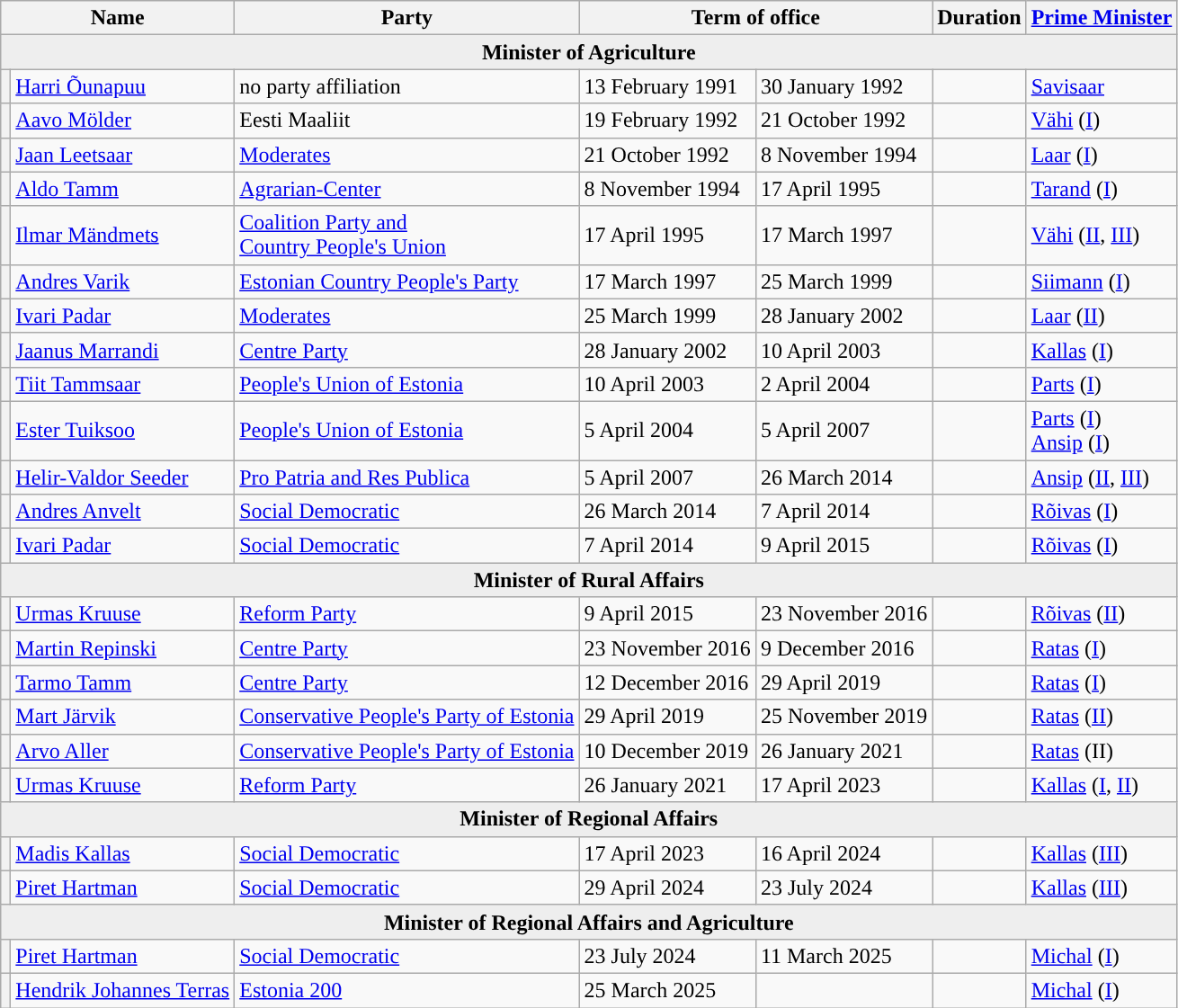<table class="wikitable">
<tr>
<th colspan=2>Name</th>
<th>Party</th>
<th colspan=2>Term of office</th>
<th>Duration</th>
<th><a href='#'>Prime Minister</a></th>
</tr>
<tr>
<th colspan="7" style="background:#EEEEEE">Minister of Agriculture</th>
</tr>
<tr>
<th></th>
<td><a href='#'>Harri Õunapuu</a></td>
<td>no party affiliation</td>
<td>13 February 1991</td>
<td>30 January 1992</td>
<td></td>
<td><a href='#'>Savisaar</a></td>
</tr>
<tr>
<th></th>
<td><a href='#'>Aavo Mölder</a></td>
<td>Eesti Maaliit</td>
<td>19 February 1992</td>
<td>21 October 1992</td>
<td></td>
<td><a href='#'>Vähi</a> (<a href='#'>I</a>)</td>
</tr>
<tr>
<th></th>
<td><a href='#'>Jaan Leetsaar</a></td>
<td><a href='#'>Moderates</a></td>
<td>21 October 1992</td>
<td>8 November 1994</td>
<td></td>
<td><a href='#'>Laar</a> (<a href='#'>I</a>)</td>
</tr>
<tr>
<th></th>
<td><a href='#'>Aldo Tamm</a></td>
<td><a href='#'>Agrarian-Center</a></td>
<td>8 November 1994</td>
<td>17 April 1995</td>
<td></td>
<td><a href='#'>Tarand</a> (<a href='#'>I</a>)</td>
</tr>
<tr>
<th></th>
<td><a href='#'>Ilmar Mändmets</a></td>
<td><a href='#'>Coalition Party and<br>Country People's Union</a></td>
<td>17 April 1995</td>
<td>17 March 1997</td>
<td></td>
<td><a href='#'>Vähi</a> (<a href='#'>II</a>, <a href='#'>III</a>)</td>
</tr>
<tr>
<th></th>
<td><a href='#'>Andres Varik</a></td>
<td><a href='#'>Estonian Country People's Party</a></td>
<td>17 March 1997</td>
<td>25 March 1999</td>
<td></td>
<td><a href='#'>Siimann</a> (<a href='#'>I</a>)</td>
</tr>
<tr>
<th></th>
<td><a href='#'>Ivari Padar</a></td>
<td><a href='#'>Moderates</a></td>
<td>25 March 1999</td>
<td>28 January 2002</td>
<td></td>
<td><a href='#'>Laar</a> (<a href='#'>II</a>)</td>
</tr>
<tr>
<th style="background:"></th>
<td><a href='#'>Jaanus Marrandi</a></td>
<td><a href='#'>Centre Party</a></td>
<td>28 January 2002</td>
<td>10 April 2003</td>
<td></td>
<td><a href='#'>Kallas</a> (<a href='#'>I</a>)</td>
</tr>
<tr>
<th style="background:"></th>
<td><a href='#'>Tiit Tammsaar</a></td>
<td><a href='#'>People's Union of Estonia</a></td>
<td>10 April 2003</td>
<td>2 April 2004</td>
<td></td>
<td><a href='#'>Parts</a> (<a href='#'>I</a>)</td>
</tr>
<tr>
<th style="background:"></th>
<td><a href='#'>Ester Tuiksoo</a></td>
<td><a href='#'>People's Union of Estonia</a></td>
<td>5 April 2004</td>
<td>5 April 2007</td>
<td></td>
<td><a href='#'>Parts</a> (<a href='#'>I</a>)<br><a href='#'>Ansip</a> (<a href='#'>I</a>)</td>
</tr>
<tr>
<th style="background:"></th>
<td><a href='#'>Helir-Valdor Seeder</a></td>
<td><a href='#'>Pro Patria and Res Publica</a></td>
<td>5 April 2007</td>
<td>26 March 2014</td>
<td></td>
<td><a href='#'>Ansip</a> (<a href='#'>II</a>, <a href='#'>III</a>)</td>
</tr>
<tr>
<th style="background:"></th>
<td><a href='#'>Andres Anvelt</a></td>
<td><a href='#'>Social Democratic</a></td>
<td>26 March 2014</td>
<td>7 April 2014</td>
<td></td>
<td><a href='#'>Rõivas</a> (<a href='#'>I</a>)</td>
</tr>
<tr>
<th style="background:"></th>
<td><a href='#'>Ivari Padar</a></td>
<td><a href='#'>Social Democratic</a></td>
<td>7 April 2014</td>
<td>9 April 2015</td>
<td></td>
<td><a href='#'>Rõivas</a> (<a href='#'>I</a>)</td>
</tr>
<tr>
<th colspan="7" style="background:#EEEEEE">Minister of Rural Affairs</th>
</tr>
<tr>
<th style="background:"></th>
<td><a href='#'>Urmas Kruuse</a></td>
<td><a href='#'>Reform Party</a></td>
<td>9 April 2015</td>
<td>23 November 2016</td>
<td></td>
<td><a href='#'>Rõivas</a> (<a href='#'>II</a>)</td>
</tr>
<tr>
<th style="background:"></th>
<td><a href='#'>Martin Repinski</a></td>
<td><a href='#'>Centre Party</a></td>
<td>23 November 2016</td>
<td>9 December 2016</td>
<td></td>
<td><a href='#'>Ratas</a> (<a href='#'>I</a>)</td>
</tr>
<tr>
<th style="background:"></th>
<td><a href='#'>Tarmo Tamm</a></td>
<td><a href='#'>Centre Party</a></td>
<td>12 December 2016</td>
<td>29 April 2019</td>
<td></td>
<td><a href='#'>Ratas</a> (<a href='#'>I</a>)</td>
</tr>
<tr>
<th style="background:"></th>
<td><a href='#'>Mart Järvik</a></td>
<td><a href='#'>Conservative People's Party of Estonia</a></td>
<td>29 April 2019</td>
<td>25 November 2019</td>
<td></td>
<td><a href='#'>Ratas</a> (<a href='#'>II</a>)</td>
</tr>
<tr>
<th style="background:"></th>
<td><a href='#'>Arvo Aller</a></td>
<td><a href='#'>Conservative People's Party of Estonia</a></td>
<td>10 December 2019</td>
<td>26 January 2021</td>
<td></td>
<td><a href='#'>Ratas</a> (II)</td>
</tr>
<tr>
<th style="background:"></th>
<td><a href='#'>Urmas Kruuse</a></td>
<td><a href='#'>Reform Party</a></td>
<td>26 January 2021</td>
<td>17 April 2023</td>
<td></td>
<td><a href='#'>Kallas</a> (<a href='#'>I</a>, <a href='#'>II</a>)</td>
</tr>
<tr>
<th colspan="7" style="background:#EEEEEE">Minister of Regional Affairs</th>
</tr>
<tr>
<th style="background:"></th>
<td><a href='#'>Madis Kallas</a></td>
<td><a href='#'>Social Democratic</a></td>
<td>17 April 2023</td>
<td>16 April 2024</td>
<td></td>
<td><a href='#'>Kallas</a> (<a href='#'>III</a>)</td>
</tr>
<tr>
<th style="background:"></th>
<td><a href='#'>Piret Hartman</a></td>
<td><a href='#'>Social Democratic</a></td>
<td>29 April 2024</td>
<td>23 July 2024</td>
<td></td>
<td><a href='#'>Kallas</a> (<a href='#'>III</a>)</td>
</tr>
<tr>
<th colspan="7" style="background:#EEEEEE">Minister of Regional Affairs and Agriculture</th>
</tr>
<tr>
<th style="background:"></th>
<td><a href='#'>Piret Hartman</a></td>
<td><a href='#'>Social Democratic</a></td>
<td>23 July 2024</td>
<td>11 March 2025</td>
<td></td>
<td><a href='#'>Michal</a> (<a href='#'>I</a>)</td>
</tr>
<tr>
<th style="background:"></th>
<td><a href='#'>Hendrik Johannes Terras</a></td>
<td><a href='#'>Estonia 200</a></td>
<td>25 March 2025</td>
<td></td>
<td></td>
<td><a href='#'>Michal</a> (<a href='#'>I</a>)</td>
</tr>
</table>
